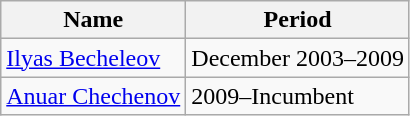<table class="wikitable">
<tr>
<th>Name</th>
<th>Period</th>
</tr>
<tr>
<td><a href='#'>Ilyas Becheleov</a></td>
<td>December 2003–2009</td>
</tr>
<tr>
<td><a href='#'>Anuar Chechenov</a></td>
<td>2009–Incumbent</td>
</tr>
</table>
